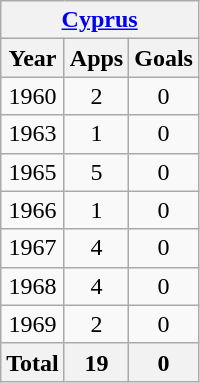<table class="wikitable" style="text-align:center">
<tr>
<th colspan=3><a href='#'>Cyprus</a></th>
</tr>
<tr>
<th>Year</th>
<th>Apps</th>
<th>Goals</th>
</tr>
<tr>
<td>1960</td>
<td>2</td>
<td>0</td>
</tr>
<tr>
<td>1963</td>
<td>1</td>
<td>0</td>
</tr>
<tr>
<td>1965</td>
<td>5</td>
<td>0</td>
</tr>
<tr>
<td>1966</td>
<td>1</td>
<td>0</td>
</tr>
<tr>
<td>1967</td>
<td>4</td>
<td>0</td>
</tr>
<tr>
<td>1968</td>
<td>4</td>
<td>0</td>
</tr>
<tr>
<td>1969</td>
<td>2</td>
<td>0</td>
</tr>
<tr>
<th>Total</th>
<th>19</th>
<th>0</th>
</tr>
</table>
